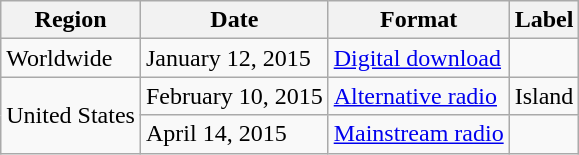<table class="wikitable plainrowheaders">
<tr>
<th>Region</th>
<th>Date</th>
<th>Format</th>
<th>Label</th>
</tr>
<tr>
<td>Worldwide</td>
<td>January 12, 2015</td>
<td><a href='#'>Digital download</a></td>
<td></td>
</tr>
<tr>
<td rowspan="2">United States</td>
<td>February 10, 2015</td>
<td><a href='#'>Alternative radio</a></td>
<td>Island</td>
</tr>
<tr>
<td>April 14, 2015</td>
<td><a href='#'>Mainstream radio</a></td>
<td></td>
</tr>
</table>
